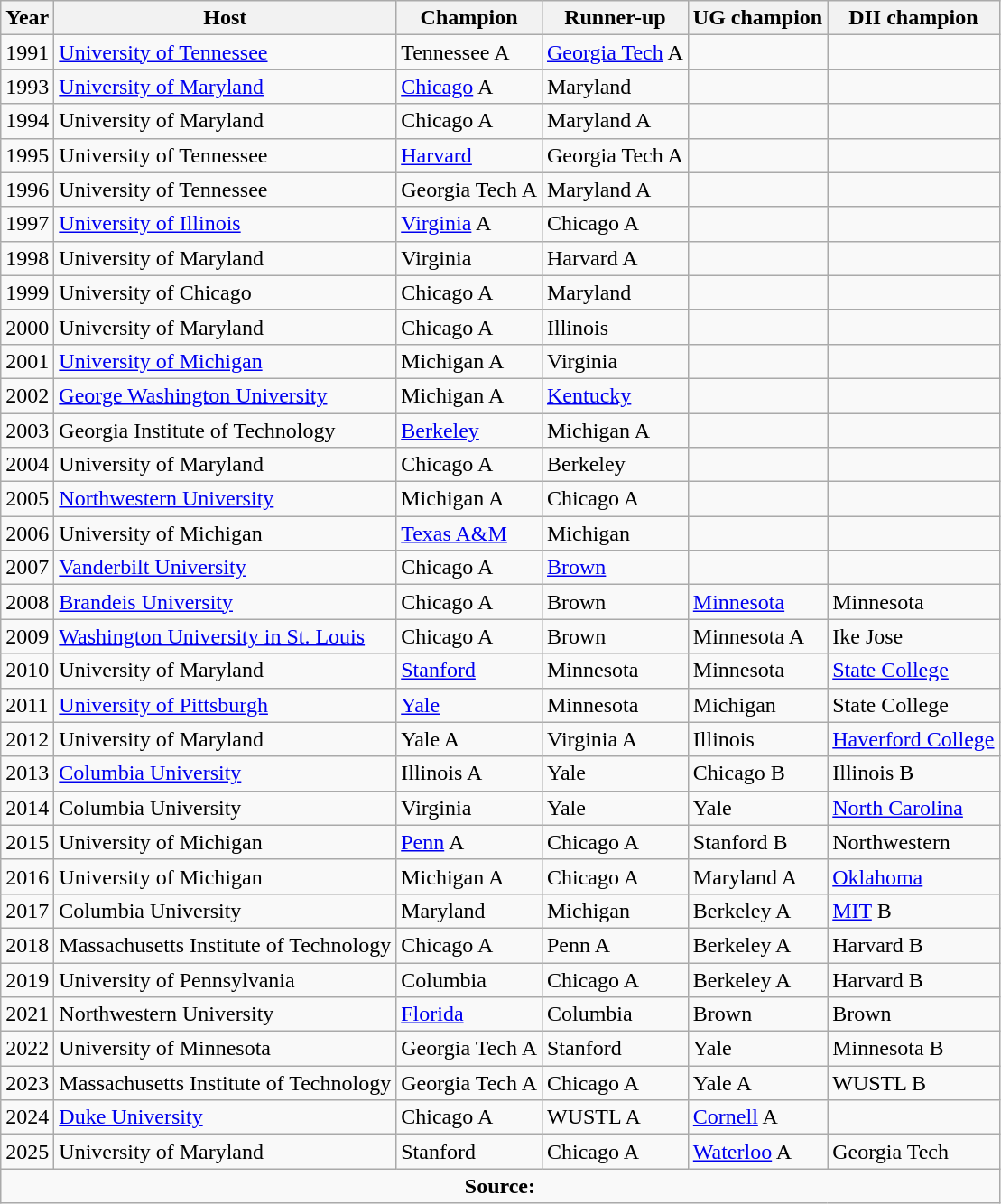<table class="wikitable">
<tr>
<th>Year</th>
<th>Host</th>
<th>Champion</th>
<th>Runner-up</th>
<th>UG champion</th>
<th>DII champion</th>
</tr>
<tr>
<td>1991</td>
<td><a href='#'>University of Tennessee</a></td>
<td>Tennessee A</td>
<td><a href='#'>Georgia Tech</a> A</td>
<td></td>
<td></td>
</tr>
<tr>
<td>1993</td>
<td><a href='#'>University of Maryland</a></td>
<td><a href='#'>Chicago</a> A</td>
<td>Maryland</td>
<td></td>
<td></td>
</tr>
<tr>
<td>1994</td>
<td>University of Maryland</td>
<td>Chicago A</td>
<td>Maryland A</td>
<td></td>
<td></td>
</tr>
<tr>
<td>1995</td>
<td>University of Tennessee</td>
<td><a href='#'>Harvard</a></td>
<td>Georgia Tech A</td>
<td></td>
<td></td>
</tr>
<tr>
<td>1996</td>
<td>University of Tennessee</td>
<td>Georgia Tech A</td>
<td>Maryland A</td>
<td></td>
<td></td>
</tr>
<tr>
<td>1997</td>
<td><a href='#'>University of Illinois</a></td>
<td><a href='#'>Virginia</a> A</td>
<td>Chicago A</td>
<td></td>
<td></td>
</tr>
<tr>
<td>1998</td>
<td>University of Maryland</td>
<td>Virginia</td>
<td>Harvard A</td>
<td></td>
<td></td>
</tr>
<tr>
<td>1999</td>
<td>University of Chicago</td>
<td>Chicago A</td>
<td>Maryland</td>
<td></td>
<td></td>
</tr>
<tr>
<td>2000</td>
<td>University of Maryland</td>
<td>Chicago A</td>
<td>Illinois</td>
<td></td>
<td></td>
</tr>
<tr>
<td>2001</td>
<td><a href='#'>University of Michigan</a></td>
<td>Michigan A</td>
<td>Virginia</td>
<td></td>
<td></td>
</tr>
<tr>
<td>2002</td>
<td><a href='#'>George Washington University</a></td>
<td>Michigan A</td>
<td><a href='#'>Kentucky</a></td>
<td></td>
<td></td>
</tr>
<tr>
<td>2003</td>
<td>Georgia Institute of Technology</td>
<td><a href='#'>Berkeley</a></td>
<td>Michigan A</td>
<td></td>
<td></td>
</tr>
<tr>
<td>2004</td>
<td>University of Maryland</td>
<td>Chicago A</td>
<td>Berkeley</td>
<td></td>
<td></td>
</tr>
<tr>
<td>2005</td>
<td><a href='#'>Northwestern University</a></td>
<td>Michigan A</td>
<td>Chicago A</td>
<td></td>
<td></td>
</tr>
<tr>
<td>2006</td>
<td>University of Michigan</td>
<td><a href='#'>Texas A&M</a></td>
<td>Michigan</td>
<td></td>
<td></td>
</tr>
<tr>
<td>2007</td>
<td><a href='#'>Vanderbilt University</a></td>
<td>Chicago A</td>
<td><a href='#'>Brown</a></td>
<td></td>
<td></td>
</tr>
<tr>
<td>2008</td>
<td><a href='#'>Brandeis University</a></td>
<td>Chicago A</td>
<td>Brown</td>
<td><a href='#'>Minnesota</a></td>
<td>Minnesota</td>
</tr>
<tr>
<td>2009</td>
<td><a href='#'>Washington University in St. Louis</a></td>
<td>Chicago A</td>
<td>Brown</td>
<td>Minnesota A</td>
<td>Ike Jose</td>
</tr>
<tr>
<td>2010</td>
<td>University of Maryland</td>
<td><a href='#'>Stanford</a></td>
<td>Minnesota</td>
<td>Minnesota</td>
<td><a href='#'>State College</a></td>
</tr>
<tr>
<td>2011</td>
<td><a href='#'>University of Pittsburgh</a></td>
<td><a href='#'>Yale</a></td>
<td>Minnesota</td>
<td>Michigan</td>
<td>State College</td>
</tr>
<tr>
<td>2012</td>
<td>University of Maryland</td>
<td>Yale A</td>
<td>Virginia A</td>
<td>Illinois</td>
<td><a href='#'>Haverford College</a></td>
</tr>
<tr>
<td>2013</td>
<td><a href='#'>Columbia University</a></td>
<td>Illinois A</td>
<td>Yale</td>
<td>Chicago B</td>
<td>Illinois B</td>
</tr>
<tr>
<td>2014</td>
<td>Columbia University</td>
<td>Virginia</td>
<td>Yale</td>
<td>Yale</td>
<td><a href='#'>North Carolina</a></td>
</tr>
<tr>
<td>2015</td>
<td>University of Michigan</td>
<td><a href='#'>Penn</a> A</td>
<td>Chicago A</td>
<td>Stanford B</td>
<td>Northwestern</td>
</tr>
<tr>
<td>2016</td>
<td>University of Michigan</td>
<td>Michigan A</td>
<td>Chicago A</td>
<td>Maryland A</td>
<td><a href='#'>Oklahoma</a></td>
</tr>
<tr>
<td>2017</td>
<td>Columbia University</td>
<td>Maryland</td>
<td>Michigan</td>
<td>Berkeley A</td>
<td><a href='#'>MIT</a> B</td>
</tr>
<tr>
<td>2018</td>
<td>Massachusetts Institute of Technology</td>
<td>Chicago A</td>
<td>Penn A</td>
<td>Berkeley A</td>
<td>Harvard B</td>
</tr>
<tr>
<td>2019</td>
<td>University of Pennsylvania</td>
<td>Columbia</td>
<td>Chicago A</td>
<td>Berkeley A</td>
<td>Harvard B</td>
</tr>
<tr>
<td>2021</td>
<td>Northwestern University</td>
<td><a href='#'>Florida</a></td>
<td>Columbia</td>
<td>Brown</td>
<td>Brown</td>
</tr>
<tr>
<td>2022</td>
<td>University of Minnesota</td>
<td>Georgia Tech A</td>
<td>Stanford</td>
<td>Yale</td>
<td>Minnesota B</td>
</tr>
<tr>
<td>2023</td>
<td>Massachusetts Institute of Technology</td>
<td>Georgia Tech A</td>
<td>Chicago A</td>
<td>Yale A</td>
<td>WUSTL B</td>
</tr>
<tr>
<td>2024</td>
<td><a href='#'>Duke University</a></td>
<td>Chicago A</td>
<td>WUSTL A</td>
<td><a href='#'>Cornell</a> A</td>
<td></td>
</tr>
<tr>
<td>2025</td>
<td>University of Maryland</td>
<td>Stanford</td>
<td>Chicago A</td>
<td><a href='#'>Waterloo</a> A</td>
<td>Georgia Tech</td>
</tr>
<tr>
<td colspan="6" style="text-align: center;"><strong>Source:</strong><br></td>
</tr>
</table>
